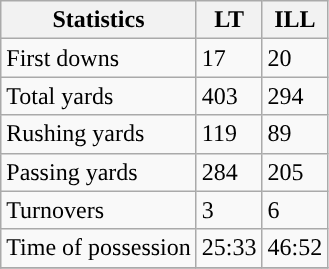<table class="wikitable">
<tr>
<th>Statistics</th>
<th>LT</th>
<th>ILL</th>
</tr>
<tr>
<td>First downs</td>
<td>17</td>
<td>20</td>
</tr>
<tr>
<td>Total yards</td>
<td>403</td>
<td>294</td>
</tr>
<tr>
<td>Rushing yards</td>
<td>119</td>
<td>89</td>
</tr>
<tr>
<td>Passing yards</td>
<td>284</td>
<td>205</td>
</tr>
<tr>
<td>Turnovers</td>
<td>3</td>
<td>6</td>
</tr>
<tr>
<td>Time of possession</td>
<td>25:33</td>
<td>46:52</td>
</tr>
<tr>
</tr>
</table>
